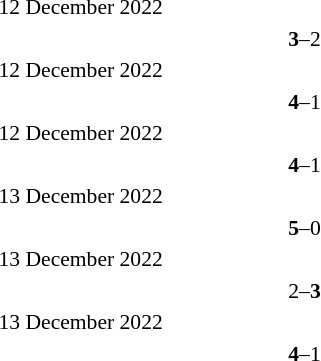<table style="font-size:90%">
<tr>
<td colspan=3>12 December 2022</td>
</tr>
<tr>
<td width=150 align=right><strong></strong></td>
<td width=100 align=center><strong>3</strong>–2</td>
<td width=150 align=left></td>
</tr>
<tr>
<td colspan=3>12 December 2022</td>
</tr>
<tr>
<td width=150 align=right><strong></strong></td>
<td width=100 align=center><strong>4</strong>–1</td>
<td width=150 align=left></td>
</tr>
<tr>
<td colspan=3>12 December 2022</td>
</tr>
<tr>
<td width=150 align=right><strong></strong></td>
<td width=100 align=center><strong>4</strong>–1</td>
<td width=150 align=left></td>
</tr>
<tr>
<td colspan=3>13 December 2022</td>
</tr>
<tr>
<td width=150 align=right><strong></strong></td>
<td width=100 align=center><strong>5</strong>–0</td>
<td width=150 align=left></td>
</tr>
<tr>
<td colspan=3>13 December 2022</td>
</tr>
<tr>
<td width=150 align=right></td>
<td width=100 align=center>2–<strong>3</strong></td>
<td width=150 align=left><strong></strong></td>
</tr>
<tr>
<td colspan=3>13 December 2022</td>
</tr>
<tr>
<td width=150 align=right><strong></strong></td>
<td width=100 align=center><strong>4</strong>–1</td>
<td width=150 align=left></td>
</tr>
</table>
